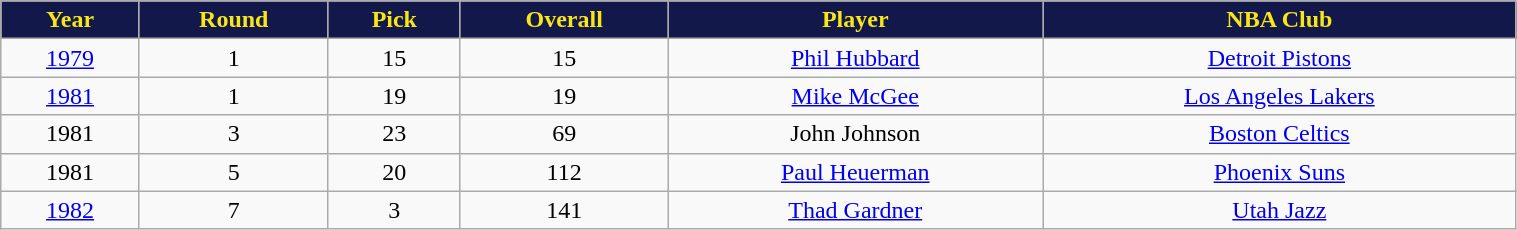<table class="wikitable" style="width:80%;">
<tr style="text-align:center; background:#121849; color:#f8e616;">
<td><strong>Year</strong></td>
<td><strong>Round</strong></td>
<td><strong>Pick</strong></td>
<td><strong>Overall</strong></td>
<td><strong>Player</strong></td>
<td><strong>NBA Club</strong></td>
</tr>
<tr style="text-align:center;" bgcolor="">
<td><a href='#'>1979</a></td>
<td>1</td>
<td>15</td>
<td>15</td>
<td><a href='#'>Phil Hubbard</a></td>
<td><a href='#'>Detroit Pistons</a></td>
</tr>
<tr style="text-align:center;" bgcolor="">
<td><a href='#'>1981</a></td>
<td>1</td>
<td>19</td>
<td>19</td>
<td><a href='#'>Mike McGee</a></td>
<td><a href='#'>Los Angeles Lakers</a></td>
</tr>
<tr style="text-align:center;" bgcolor="">
<td>1981</td>
<td>3</td>
<td>23</td>
<td>69</td>
<td>John Johnson</td>
<td><a href='#'>Boston Celtics</a></td>
</tr>
<tr style="text-align:center;" bgcolor="">
<td>1981</td>
<td>5</td>
<td>20</td>
<td>112</td>
<td><a href='#'>Paul Heuerman</a></td>
<td><a href='#'>Phoenix Suns</a></td>
</tr>
<tr style="text-align:center;" bgcolor="">
<td><a href='#'>1982</a></td>
<td>7</td>
<td>3</td>
<td>141</td>
<td><a href='#'>Thad Gardner</a></td>
<td><a href='#'>Utah Jazz</a></td>
</tr>
</table>
